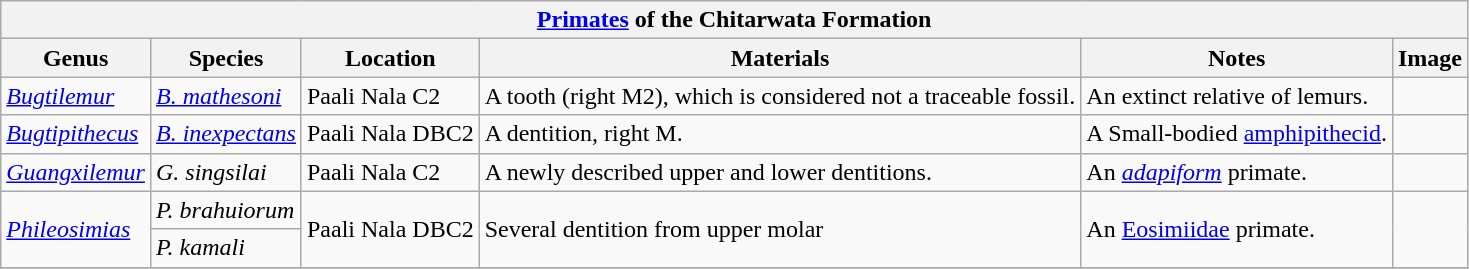<table class="wikitable">
<tr>
<th colspan="7" align="center"><strong><a href='#'>Primates</a> of the Chitarwata Formation</strong></th>
</tr>
<tr>
<th>Genus</th>
<th>Species</th>
<th>Location</th>
<th>Materials</th>
<th>Notes</th>
<th>Image</th>
</tr>
<tr>
<td><em><a href='#'>Bugtilemur</a></em></td>
<td><em><a href='#'>B. mathesoni</a></em></td>
<td>Paali Nala C2</td>
<td>A tooth (right M2), which is considered not a traceable fossil.</td>
<td>An extinct relative of lemurs.</td>
<td></td>
</tr>
<tr>
<td><em><a href='#'>Bugtipithecus</a></em></td>
<td><em><a href='#'>B. inexpectans</a></em></td>
<td>Paali Nala DBC2</td>
<td>A dentition, right M.</td>
<td>A Small-bodied <a href='#'>amphipithecid</a>.</td>
<td></td>
</tr>
<tr>
<td><em><a href='#'>Guangxilemur</a></em></td>
<td><em>G. singsilai</em></td>
<td>Paali Nala C2</td>
<td>A newly described upper and lower dentitions.</td>
<td>An <em><a href='#'>adapiform</a></em> primate.</td>
<td></td>
</tr>
<tr>
<td rowspan = "2"><em><a href='#'>Phileosimias</a></em></td>
<td><em>P. brahuiorum</em></td>
<td rowspan = 2>Paali Nala DBC2</td>
<td rowspan =2>Several dentition from upper molar</td>
<td rowspan =2>An <a href='#'>Eosimiidae</a> primate.</td>
<td rowspan =2></td>
</tr>
<tr>
<td><em>P. kamali</em></td>
</tr>
<tr>
</tr>
</table>
